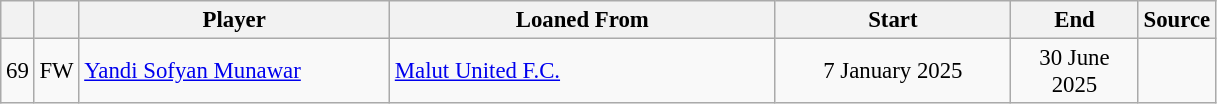<table class="wikitable plainrowheaders sortable" style="font-size:95%">
<tr>
<th></th>
<th></th>
<th scope="col" style="width:200px;">Player</th>
<th scope="col" style="width:250px;">Loaned From</th>
<th scope="col" style="width:150px;">Start</th>
<th scope="col" style="width:78px;">End</th>
<th>Source</th>
</tr>
<tr>
<td align=center>69</td>
<td align=center>FW</td>
<td> <a href='#'>Yandi Sofyan Munawar</a></td>
<td> <a href='#'>Malut United F.C.</a></td>
<td align=center>7 January 2025</td>
<td align=center>30 June 2025</td>
<td align=center></td>
</tr>
</table>
